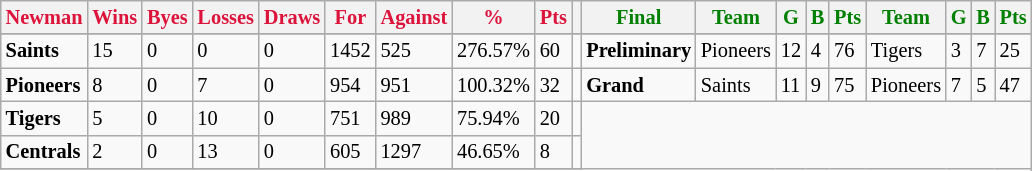<table style="font-size: 85%; text-align: left;" class="wikitable">
<tr>
<th style="color:crimson">Newman</th>
<th style="color:crimson">Wins</th>
<th style="color:crimson">Byes</th>
<th style="color:crimson">Losses</th>
<th style="color:crimson">Draws</th>
<th style="color:crimson">For</th>
<th style="color:crimson">Against</th>
<th style="color:crimson">%</th>
<th style="color:crimson">Pts</th>
<th></th>
<th style="color:green">Final</th>
<th style="color:green">Team</th>
<th style="color:green">G</th>
<th style="color:green">B</th>
<th style="color:green">Pts</th>
<th style="color:green">Team</th>
<th style="color:green">G</th>
<th style="color:green">B</th>
<th style="color:green">Pts</th>
</tr>
<tr>
</tr>
<tr>
</tr>
<tr>
<td><strong>	Saints	</strong></td>
<td>15</td>
<td>0</td>
<td>0</td>
<td>0</td>
<td>1452</td>
<td>525</td>
<td>276.57%</td>
<td>60</td>
<td></td>
<td><strong>Preliminary</strong></td>
<td>Pioneers</td>
<td>12</td>
<td>4</td>
<td>76</td>
<td>Tigers</td>
<td>3</td>
<td>7</td>
<td>25</td>
</tr>
<tr>
<td><strong>	Pioneers	</strong></td>
<td>8</td>
<td>0</td>
<td>7</td>
<td>0</td>
<td>954</td>
<td>951</td>
<td>100.32%</td>
<td>32</td>
<td></td>
<td><strong>Grand</strong></td>
<td>Saints</td>
<td>11</td>
<td>9</td>
<td>75</td>
<td>Pioneers</td>
<td>7</td>
<td>5</td>
<td>47</td>
</tr>
<tr ||>
<td><strong>	Tigers 	</strong></td>
<td>5</td>
<td>0</td>
<td>10</td>
<td>0</td>
<td>751</td>
<td>989</td>
<td>75.94%</td>
<td>20</td>
<td></td>
</tr>
<tr>
<td><strong>	Centrals	</strong></td>
<td>2</td>
<td>0</td>
<td>13</td>
<td>0</td>
<td>605</td>
<td>1297</td>
<td>46.65%</td>
<td>8</td>
<td></td>
</tr>
<tr>
</tr>
</table>
